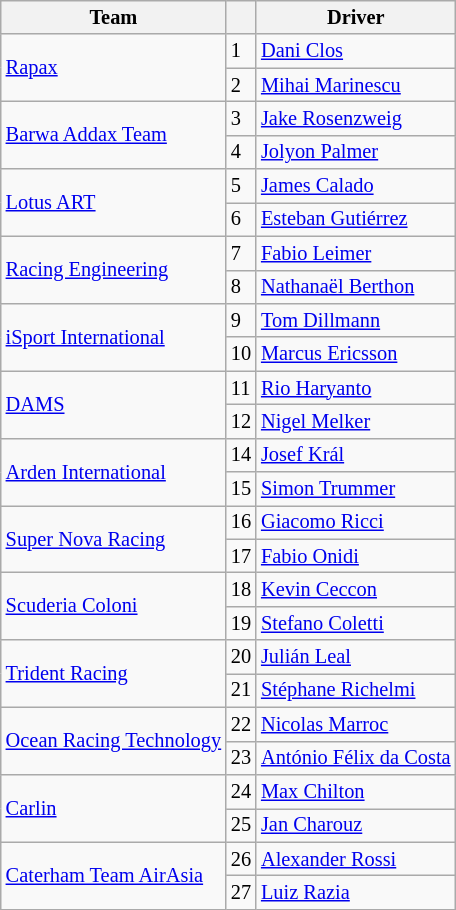<table class="wikitable" style="font-size: 85%">
<tr>
<th>Team</th>
<th></th>
<th>Driver</th>
</tr>
<tr>
<td rowspan=2> <a href='#'>Rapax</a></td>
<td>1</td>
<td> <a href='#'>Dani Clos</a></td>
</tr>
<tr>
<td>2</td>
<td> <a href='#'>Mihai Marinescu</a></td>
</tr>
<tr>
<td rowspan=2> <a href='#'>Barwa Addax Team</a></td>
<td>3</td>
<td> <a href='#'>Jake Rosenzweig</a></td>
</tr>
<tr>
<td>4</td>
<td> <a href='#'>Jolyon Palmer</a></td>
</tr>
<tr>
<td rowspan=2> <a href='#'>Lotus ART</a></td>
<td>5</td>
<td> <a href='#'>James Calado</a></td>
</tr>
<tr>
<td>6</td>
<td> <a href='#'>Esteban Gutiérrez</a> </td>
</tr>
<tr>
<td rowspan=2> <a href='#'>Racing Engineering</a></td>
<td>7</td>
<td> <a href='#'>Fabio Leimer</a></td>
</tr>
<tr>
<td>8</td>
<td> <a href='#'>Nathanaël Berthon</a></td>
</tr>
<tr>
<td rowspan=2> <a href='#'>iSport International</a></td>
<td>9</td>
<td> <a href='#'>Tom Dillmann</a></td>
</tr>
<tr>
<td>10</td>
<td> <a href='#'>Marcus Ericsson</a> </td>
</tr>
<tr>
<td rowspan=2> <a href='#'>DAMS</a></td>
<td>11</td>
<td> <a href='#'>Rio Haryanto</a></td>
</tr>
<tr>
<td>12</td>
<td> <a href='#'>Nigel Melker</a></td>
</tr>
<tr>
<td rowspan=2> <a href='#'>Arden International</a></td>
<td>14</td>
<td> <a href='#'>Josef Král</a> </td>
</tr>
<tr>
<td>15</td>
<td> <a href='#'>Simon Trummer</a></td>
</tr>
<tr>
<td rowspan=2> <a href='#'>Super Nova Racing</a></td>
<td>16</td>
<td> <a href='#'>Giacomo Ricci</a></td>
</tr>
<tr>
<td>17</td>
<td> <a href='#'>Fabio Onidi</a></td>
</tr>
<tr>
<td rowspan=2> <a href='#'>Scuderia Coloni</a></td>
<td>18</td>
<td> <a href='#'>Kevin Ceccon</a> </td>
</tr>
<tr>
<td>19</td>
<td> <a href='#'>Stefano Coletti</a></td>
</tr>
<tr>
<td rowspan=2> <a href='#'>Trident Racing</a></td>
<td>20</td>
<td> <a href='#'>Julián Leal</a></td>
</tr>
<tr>
<td>21</td>
<td> <a href='#'>Stéphane Richelmi</a> </td>
</tr>
<tr>
<td rowspan=2> <a href='#'>Ocean Racing Technology</a></td>
<td>22</td>
<td> <a href='#'>Nicolas Marroc</a></td>
</tr>
<tr>
<td>23</td>
<td> <a href='#'>António Félix da Costa</a></td>
</tr>
<tr>
<td rowspan=2> <a href='#'>Carlin</a></td>
<td>24</td>
<td> <a href='#'>Max Chilton</a> </td>
</tr>
<tr>
<td>25</td>
<td> <a href='#'>Jan Charouz</a></td>
</tr>
<tr>
<td rowspan=2> <a href='#'>Caterham Team AirAsia</a></td>
<td>26</td>
<td> <a href='#'>Alexander Rossi</a></td>
</tr>
<tr>
<td>27</td>
<td> <a href='#'>Luiz Razia</a> </td>
</tr>
</table>
